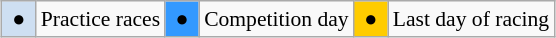<table class="wikitable" style="margin:0.5em auto; font-size:90%;position:relative;">
<tr>
<td bgcolor=#cedff2 align=center> ● </td>
<td>Practice races</td>
<td bgcolor=#3399ff align=center> ● </td>
<td>Competition day</td>
<td bgcolor=#ffcc00 align=center> ● </td>
<td>Last day of racing</td>
</tr>
</table>
